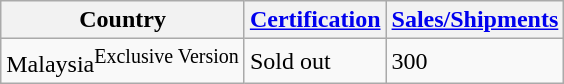<table class="wikitable">
<tr>
<th>Country</th>
<th><a href='#'>Certification</a></th>
<th><a href='#'>Sales/Shipments</a></th>
</tr>
<tr>
<td>Malaysia<sup>Exclusive Version</sup></td>
<td>Sold out</td>
<td>300</td>
</tr>
</table>
